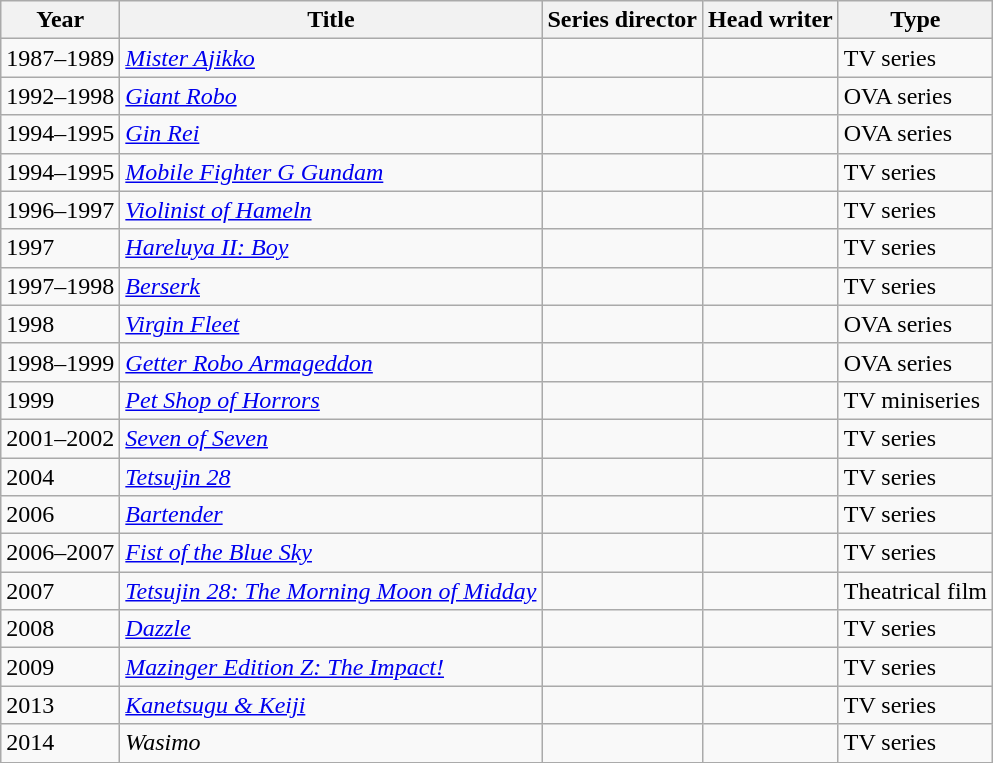<table class="wikitable sortable">
<tr>
<th scope=col>Year</th>
<th scope=col>Title</th>
<th scope=col>Series director</th>
<th scope=col>Head writer</th>
<th scope=col>Type</th>
</tr>
<tr>
<td>1987–1989</td>
<td><em><a href='#'>Mister Ajikko</a></em></td>
<td></td>
<td></td>
<td>TV series</td>
</tr>
<tr>
<td>1992–1998</td>
<td><em><a href='#'>Giant Robo</a></em></td>
<td></td>
<td></td>
<td>OVA series</td>
</tr>
<tr>
<td>1994–1995</td>
<td><em><a href='#'>Gin Rei</a></em></td>
<td></td>
<td></td>
<td>OVA series</td>
</tr>
<tr>
<td>1994–1995</td>
<td><em><a href='#'>Mobile Fighter G Gundam</a></em></td>
<td></td>
<td></td>
<td>TV series</td>
</tr>
<tr>
<td>1996–1997</td>
<td><em><a href='#'>Violinist of Hameln</a></em></td>
<td></td>
<td></td>
<td>TV series</td>
</tr>
<tr>
<td>1997</td>
<td><em><a href='#'>Hareluya II: Boy</a></em></td>
<td></td>
<td></td>
<td>TV series</td>
</tr>
<tr>
<td>1997–1998</td>
<td><em><a href='#'>Berserk</a></em></td>
<td></td>
<td></td>
<td>TV series</td>
</tr>
<tr>
<td>1998</td>
<td><em><a href='#'>Virgin Fleet</a></em></td>
<td></td>
<td></td>
<td>OVA series</td>
</tr>
<tr>
<td>1998–1999</td>
<td><em><a href='#'>Getter Robo Armageddon</a></em></td>
<td></td>
<td></td>
<td>OVA series</td>
</tr>
<tr>
<td>1999</td>
<td><em><a href='#'>Pet Shop of Horrors</a></em></td>
<td></td>
<td></td>
<td>TV miniseries</td>
</tr>
<tr>
<td>2001–2002</td>
<td><em><a href='#'>Seven of Seven</a></em></td>
<td></td>
<td></td>
<td>TV series</td>
</tr>
<tr>
<td>2004</td>
<td><em><a href='#'>Tetsujin 28</a></em></td>
<td></td>
<td></td>
<td>TV series</td>
</tr>
<tr>
<td>2006</td>
<td><em><a href='#'>Bartender</a></em></td>
<td></td>
<td></td>
<td>TV series</td>
</tr>
<tr>
<td>2006–2007</td>
<td><em><a href='#'>Fist of the Blue Sky</a></em></td>
<td></td>
<td></td>
<td>TV series</td>
</tr>
<tr>
<td>2007</td>
<td><em><a href='#'>Tetsujin 28: The Morning Moon of Midday</a></em></td>
<td></td>
<td></td>
<td>Theatrical film</td>
</tr>
<tr>
<td>2008</td>
<td><em><a href='#'>Dazzle</a></em></td>
<td></td>
<td></td>
<td>TV series</td>
</tr>
<tr>
<td>2009</td>
<td><em><a href='#'>Mazinger Edition Z: The Impact!</a></em></td>
<td></td>
<td></td>
<td>TV series</td>
</tr>
<tr>
<td>2013</td>
<td><em><a href='#'>Kanetsugu & Keiji</a></em></td>
<td></td>
<td></td>
<td>TV series</td>
</tr>
<tr>
<td>2014</td>
<td><em>Wasimo</em></td>
<td></td>
<td></td>
<td>TV series</td>
</tr>
<tr>
</tr>
</table>
